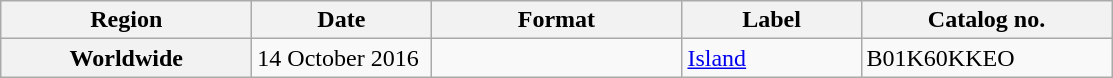<table class="wikitable sortable plainrowheaders">
<tr>
<th scope="col" style="width:10em;">Region</th>
<th scope="col" style="width:7em;">Date</th>
<th scope="col" style="width:10em;">Format</th>
<th scope="col" style="width:7em;">Label</th>
<th scope="col" style="width:10em;" class="unsortable">Catalog no.</th>
</tr>
<tr>
<th scope="row">Worldwide</th>
<td>14 October 2016</td>
<td></td>
<td><a href='#'>Island</a></td>
<td>B01K60KKEO</td>
</tr>
</table>
